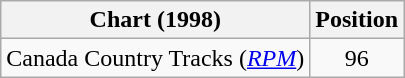<table class="wikitable sortable">
<tr>
<th scope="col">Chart (1998)</th>
<th scope="col">Position</th>
</tr>
<tr>
<td>Canada Country Tracks (<em><a href='#'>RPM</a></em>)</td>
<td align="center">96</td>
</tr>
</table>
